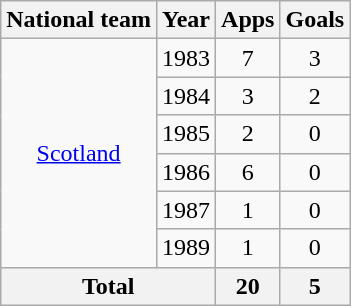<table class="wikitable" style="text-align:center">
<tr>
<th>National team</th>
<th>Year</th>
<th>Apps</th>
<th>Goals</th>
</tr>
<tr>
<td rowspan="6"><a href='#'>Scotland</a></td>
<td>1983</td>
<td>7</td>
<td>3</td>
</tr>
<tr>
<td>1984</td>
<td>3</td>
<td>2</td>
</tr>
<tr>
<td>1985</td>
<td>2</td>
<td>0</td>
</tr>
<tr>
<td>1986</td>
<td>6</td>
<td>0</td>
</tr>
<tr>
<td>1987</td>
<td>1</td>
<td>0</td>
</tr>
<tr>
<td>1989</td>
<td>1</td>
<td>0</td>
</tr>
<tr>
<th colspan="2">Total</th>
<th>20</th>
<th>5</th>
</tr>
</table>
